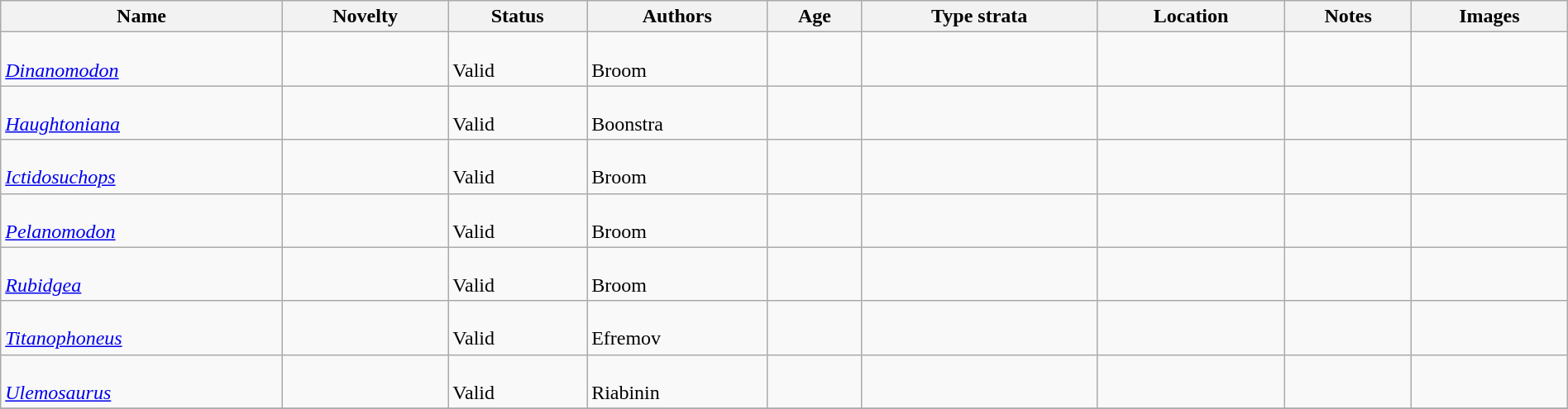<table class="wikitable sortable" align="center" width="100%">
<tr>
<th>Name</th>
<th>Novelty</th>
<th>Status</th>
<th>Authors</th>
<th>Age</th>
<th>Type strata</th>
<th>Location</th>
<th>Notes</th>
<th>Images</th>
</tr>
<tr>
<td><br><em><a href='#'>Dinanomodon</a></em></td>
<td></td>
<td><br>Valid</td>
<td><br>Broom</td>
<td></td>
<td></td>
<td><br></td>
<td></td>
<td></td>
</tr>
<tr>
<td><br><em><a href='#'>Haughtoniana</a></em></td>
<td></td>
<td><br>Valid</td>
<td><br>Boonstra</td>
<td></td>
<td></td>
<td></td>
<td></td>
<td></td>
</tr>
<tr>
<td><br><em><a href='#'>Ictidosuchops</a></em></td>
<td></td>
<td><br>Valid</td>
<td><br>Broom</td>
<td></td>
<td></td>
<td><br></td>
<td></td>
<td></td>
</tr>
<tr>
<td><br><em><a href='#'>Pelanomodon</a></em></td>
<td></td>
<td><br>Valid</td>
<td><br>Broom</td>
<td></td>
<td></td>
<td><br></td>
<td></td>
<td><br></td>
</tr>
<tr>
<td><br><em><a href='#'>Rubidgea</a></em></td>
<td></td>
<td><br>Valid</td>
<td><br>Broom</td>
<td></td>
<td></td>
<td><br></td>
<td></td>
<td><br></td>
</tr>
<tr>
<td><br><em><a href='#'>Titanophoneus</a></em></td>
<td></td>
<td><br>Valid</td>
<td><br>Efremov</td>
<td></td>
<td></td>
<td><br></td>
<td></td>
<td><br></td>
</tr>
<tr>
<td><br><em><a href='#'>Ulemosaurus</a></em></td>
<td></td>
<td><br>Valid</td>
<td><br>Riabinin</td>
<td></td>
<td></td>
<td><br></td>
<td></td>
<td><br></td>
</tr>
<tr>
</tr>
</table>
